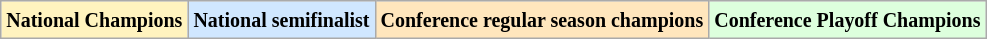<table class="wikitable">
<tr>
<td bgcolor="#FFF3BF"><small><strong>National Champions</strong></small></td>
<td bgcolor="#D0E7FF"><small><strong>National semifinalist</strong></small></td>
<td bgcolor="#FFE6BD"><small><strong>Conference regular season champions</strong></small></td>
<td bgcolor="#ddffdd"><small><strong>Conference Playoff Champions</strong></small></td>
</tr>
</table>
